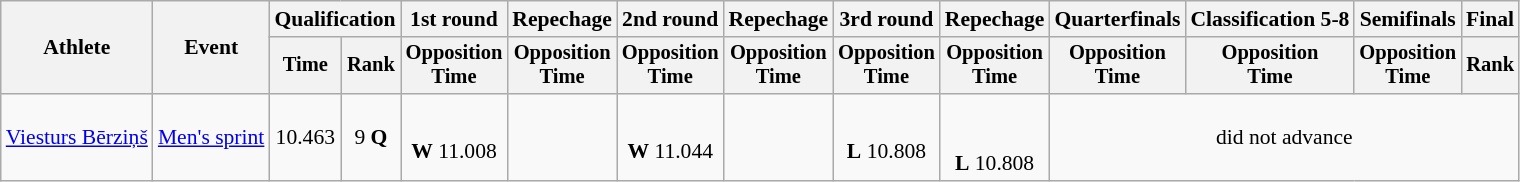<table class="wikitable" style="font-size:90%">
<tr>
<th rowspan="2">Athlete</th>
<th rowspan="2">Event</th>
<th colspan=2>Qualification</th>
<th>1st round</th>
<th>Repechage</th>
<th>2nd round</th>
<th>Repechage</th>
<th>3rd round</th>
<th>Repechage</th>
<th>Quarterfinals</th>
<th>Classification 5-8</th>
<th>Semifinals</th>
<th colspan=2>Final</th>
</tr>
<tr style="font-size:95%">
<th>Time</th>
<th>Rank</th>
<th>Opposition<br>Time</th>
<th>Opposition<br>Time</th>
<th>Opposition<br>Time</th>
<th>Opposition<br>Time</th>
<th>Opposition<br>Time</th>
<th>Opposition<br>Time</th>
<th>Opposition<br>Time</th>
<th>Opposition<br>Time</th>
<th>Opposition<br>Time</th>
<th>Rank</th>
</tr>
<tr align=center>
<td align=left><a href='#'>Viesturs Bērziņš</a></td>
<td align=left><a href='#'>Men's sprint</a></td>
<td>10.463</td>
<td>9 <strong>Q</strong></td>
<td><br> <strong>W</strong> 11.008</td>
<td></td>
<td><br> <strong>W</strong> 11.044</td>
<td></td>
<td><br> <strong>L</strong> 10.808</td>
<td><br><br> <strong>L</strong> 10.808</td>
<td colspan=4>did not advance</td>
</tr>
</table>
